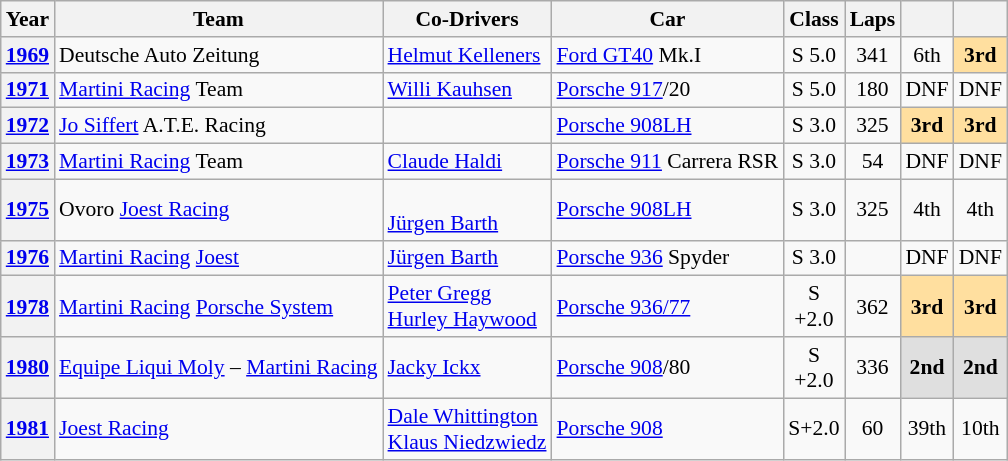<table class="wikitable" style="text-align:center; font-size:90%">
<tr>
<th>Year</th>
<th>Team</th>
<th>Co-Drivers</th>
<th>Car</th>
<th>Class</th>
<th>Laps</th>
<th></th>
<th></th>
</tr>
<tr>
<th><a href='#'>1969</a></th>
<td align="left"> Deutsche Auto Zeitung</td>
<td align="left"> <a href='#'>Helmut Kelleners</a></td>
<td align="left"><a href='#'>Ford GT40</a> Mk.I</td>
<td>S 5.0</td>
<td>341</td>
<td>6th</td>
<td style="background:#FFDF9F;"><strong>3rd</strong></td>
</tr>
<tr>
<th><a href='#'>1971</a></th>
<td align="left"> <a href='#'>Martini Racing</a> Team</td>
<td align="left"> <a href='#'>Willi Kauhsen</a></td>
<td align="left"><a href='#'>Porsche 917</a>/20</td>
<td>S 5.0</td>
<td>180</td>
<td>DNF</td>
<td>DNF</td>
</tr>
<tr>
<th><a href='#'>1972</a></th>
<td align="left"> <a href='#'>Jo Siffert</a> A.T.E. Racing</td>
<td align="left"> <br> </td>
<td align="left"><a href='#'>Porsche 908LH</a></td>
<td>S 3.0</td>
<td>325</td>
<td style="background:#FFDF9F;"><strong>3rd</strong></td>
<td style="background:#FFDF9F;"><strong>3rd</strong></td>
</tr>
<tr>
<th><a href='#'>1973</a></th>
<td align="left"> <a href='#'>Martini Racing</a> Team</td>
<td align="left"> <a href='#'>Claude Haldi</a></td>
<td align="left"><a href='#'>Porsche 911</a> Carrera RSR</td>
<td>S 3.0</td>
<td>54</td>
<td>DNF</td>
<td>DNF</td>
</tr>
<tr>
<th><a href='#'>1975</a></th>
<td align="left"> Ovoro <a href='#'>Joest Racing</a></td>
<td align="left"> <br> <a href='#'>Jürgen Barth</a></td>
<td align="left"><a href='#'>Porsche 908LH</a></td>
<td>S 3.0</td>
<td>325</td>
<td>4th</td>
<td>4th</td>
</tr>
<tr>
<th><a href='#'>1976</a></th>
<td align="left"> <a href='#'>Martini Racing</a> <a href='#'>Joest</a></td>
<td align="left"> <a href='#'>Jürgen Barth</a></td>
<td align="left"><a href='#'>Porsche 936</a> Spyder</td>
<td>S 3.0</td>
<td></td>
<td>DNF</td>
<td>DNF</td>
</tr>
<tr>
<th><a href='#'>1978</a></th>
<td align="left"> <a href='#'>Martini Racing</a> <a href='#'>Porsche System</a></td>
<td align="left"> <a href='#'>Peter Gregg</a><br> <a href='#'>Hurley Haywood</a></td>
<td align="left"><a href='#'>Porsche 936/77</a></td>
<td>S<br>+2.0</td>
<td>362</td>
<td style="background:#FFDF9F;"><strong>3rd</strong></td>
<td style="background:#FFDF9F;"><strong>3rd</strong></td>
</tr>
<tr>
<th><a href='#'>1980</a></th>
<td align="left"> <a href='#'>Equipe Liqui Moly</a> – <a href='#'>Martini Racing</a></td>
<td align="left"> <a href='#'>Jacky Ickx</a></td>
<td align="left"><a href='#'>Porsche 908</a>/80</td>
<td>S<br>+2.0</td>
<td>336</td>
<td style="background:#DFDFDF;"><strong>2nd</strong></td>
<td style="background:#DFDFDF;"><strong>2nd</strong></td>
</tr>
<tr>
<th><a href='#'>1981</a></th>
<td align="left"> <a href='#'>Joest Racing</a></td>
<td align="left"> <a href='#'>Dale Whittington</a><br> <a href='#'>Klaus Niedzwiedz</a></td>
<td align="left"><a href='#'>Porsche 908</a></td>
<td>S+2.0</td>
<td>60</td>
<td>39th</td>
<td>10th</td>
</tr>
</table>
